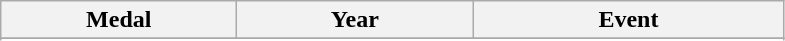<table class="wikitable">
<tr>
<th width=150>Medal</th>
<th width=150>Year</th>
<th width=200>Event</th>
</tr>
<tr>
</tr>
<tr>
</tr>
</table>
